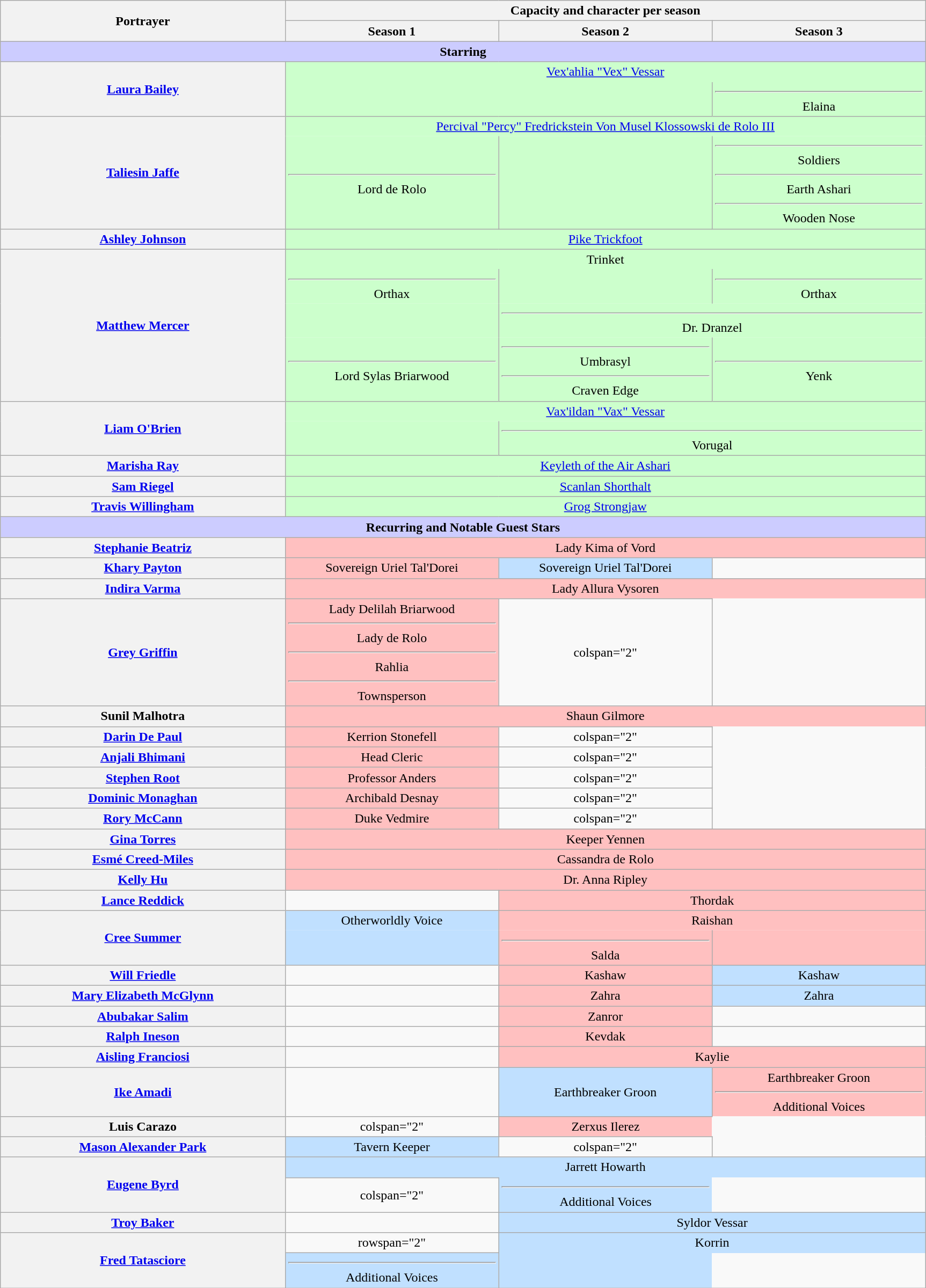<table class="wikitable plainrowheaders" style="text-align:center;">
<tr>
<th scope="col" rowspan="2" style="width:20%;">Portrayer</th>
<th colspan="3" scope="col">Capacity and character per season</th>
</tr>
<tr>
<th style="width:15%;">Season 1</th>
<th style="width:15%;">Season 2</th>
<th style="width:15%;">Season 3</th>
</tr>
<tr>
<th colspan="4" style="background:#ccf;">Starring</th>
</tr>
<tr>
<th rowspan="2"><a href='#'>Laura Bailey</a></th>
<td colspan="3" style="border-style: solid none none solid; background: #CCFFCC;"><a href='#'>Vex'ahlia "Vex" Vessar</a></td>
</tr>
<tr>
<td colspan="2"  style="border-style: none none solid solid; background: #CCFFCC;"></td>
<td scope="col"  style="border-style: none none solid solid; background: #CCFFCC;"><hr> Elaina</td>
</tr>
<tr>
<th rowspan="2"><a href='#'>Taliesin Jaffe</a></th>
<td colspan="3" style="border-style: solid none none solid; background: #CCFFCC;"><a href='#'>Percival "Percy" Fredrickstein Von Musel Klossowski de Rolo III</a></td>
</tr>
<tr>
<td scope="col"  style="border-style: none solid solid solid; background: #CCFFCC;"><hr> Lord de Rolo</td>
<td scope="col"  style="border-style: none solid solid solid; background: #CCFFCC;"></td>
<td scope="col"  style="border-style: none none solid none; background: #CCFFCC;"><hr> Soldiers <hr> Earth Ashari <hr> Wooden Nose</td>
</tr>
<tr>
<th><a href='#'>Ashley Johnson</a></th>
<td colspan="3" style="border-style: none none solid solid; background: #CCFFCC;"><a href='#'>Pike Trickfoot</a></td>
</tr>
<tr>
<th rowspan="4"><a href='#'>Matthew Mercer</a></th>
<td colspan="3" style="border-style: solid none none solid; background: #CCFFCC;">Trinket </td>
</tr>
<tr>
<td scope="col"  style="border-style: none solid none solid; background: #CCFFCC;"><hr> Orthax</td>
<td scope="col"  style="border-style: none solid none solid; background: #CCFFCC;"></td>
<td scope="col"  style="border-style: none solid none solid; background: #CCFFCC;"><hr> Orthax</td>
</tr>
<tr>
<td scope="col"  style="border-style: none solid none solid; background: #CCFFCC;"></td>
<td colspan="2" style="border-style: none none none none; background: #CCFFCC;"><hr> Dr. Dranzel</td>
</tr>
<tr>
<td scope="col"  style="border-style: none solid none solid; background: #CCFFCC;"><hr> Lord Sylas Briarwood</td>
<td scope="col"  style="border-style: none solid none solid ; background: #CCFFCC;"><hr> Umbrasyl <hr> Craven Edge</td>
<td scope="col"  style="border-style: none none none solid ; background: #CCFFCC;"><hr> Yenk</td>
</tr>
<tr>
<th rowspan="2"><a href='#'>Liam O'Brien</a></th>
<td colspan="3" style="border-style: solid none none solid; background: #CCFFCC;"><a href='#'>Vax'ildan "Vax" Vessar</a></td>
</tr>
<tr>
<td scope="col"  style="border-style: none none none solid; background: #CCFFCC;"></td>
<td colspan="2" style="border-style: none none none solid; background: #CCFFCC;"><hr> Vorugal</td>
</tr>
<tr>
<th><a href='#'>Marisha Ray</a></th>
<td colspan="3" style="border-style: solid none none solid; background: #CCFFCC;"><a href='#'>Keyleth of the Air Ashari</a></td>
</tr>
<tr>
<th><a href='#'>Sam Riegel</a></th>
<td colspan="3" style="border-style: solid none none solid; background: #CCFFCC;"><a href='#'>Scanlan Shorthalt</a></td>
</tr>
<tr>
<th><a href='#'>Travis Willingham</a></th>
<td colspan="3" style="border-style: solid none none solid; background: #CCFFCC;"><a href='#'>Grog Strongjaw</a></td>
</tr>
<tr>
<th colspan="5" style="background:#ccf;">Recurring and Notable Guest Stars</th>
</tr>
<tr>
<th><a href='#'>Stephanie Beatriz</a></th>
<td colspan="3" style="border-style: solid none none solid; background: #FFC0C0;">Lady Kima of Vord</td>
</tr>
<tr>
<th><a href='#'>Khary Payton</a></th>
<td scope="col" style="border-style: solid none none solid; background: #FFC0C0;">Sovereign Uriel Tal'Dorei</td>
<td scope="col" style="border-style: solid none none solid; background: #C0E0FF;">Sovereign Uriel Tal'Dorei</td>
<td></td>
</tr>
<tr>
<th><a href='#'>Indira Varma</a></th>
<td colspan="3" style="border-style: solid none none solid; background: #FFC0C0;">Lady Allura Vysoren</td>
</tr>
<tr>
<th><a href='#'>Grey Griffin</a></th>
<td scope="col" style="border-style: solid none none solid; background: #FFC0C0;">Lady Delilah Briarwood <hr> Lady de Rolo <hr> Rahlia <hr> Townsperson</td>
<td>colspan="2" </td>
</tr>
<tr>
<th>Sunil Malhotra</th>
<td colspan="3" style="border-style: solid none none solid; background: #FFC0C0;">Shaun Gilmore</td>
</tr>
<tr>
<th><a href='#'>Darin De Paul</a></th>
<td scope="col" style="border-style: solid none none solid; background: #FFC0C0;">Kerrion Stonefell</td>
<td>colspan="2" </td>
</tr>
<tr>
<th><a href='#'>Anjali Bhimani</a></th>
<td scope="col" style="border-style: solid none none solid; background: #FFC0C0;">Head Cleric</td>
<td>colspan="2" </td>
</tr>
<tr>
<th><a href='#'>Stephen Root</a></th>
<td scope="col" style="border-style: solid none none solid; background: #FFC0C0;">Professor Anders</td>
<td>colspan="2" </td>
</tr>
<tr>
<th><a href='#'>Dominic Monaghan</a></th>
<td scope="col" style="border-style: solid none none solid; background: #FFC0C0;">Archibald Desnay</td>
<td>colspan="2" </td>
</tr>
<tr>
<th><a href='#'>Rory McCann</a></th>
<td scope="col" style="border-style: solid none none solid; background: #FFC0C0;">Duke Vedmire</td>
<td>colspan="2" </td>
</tr>
<tr>
<th><a href='#'>Gina Torres</a></th>
<td colspan="3" style="border-style: solid none none solid; background: #FFC0C0;">Keeper Yennen</td>
</tr>
<tr>
<th><a href='#'>Esmé Creed-Miles</a></th>
<td colspan="3" style="border-style: solid none none solid; background: #FFC0C0;">Cassandra de Rolo</td>
</tr>
<tr>
<th><a href='#'>Kelly Hu</a></th>
<td colspan="3" style="border-style: solid none none solid; background: #FFC0C0;">Dr. Anna Ripley</td>
</tr>
<tr>
<th><a href='#'>Lance Reddick</a></th>
<td></td>
<td colspan="2" style="border-style: solid none none solid; background: #FFC0C0;">Thordak</td>
</tr>
<tr>
<th rowspan="2"><a href='#'>Cree Summer</a></th>
<td scope="col" style="border-style: solid none none solid; background: #C0E0FF;">Otherworldly Voice</td>
<td colspan="2" style="border-style: solid none none solid; background: #FFC0C0;">Raishan</td>
</tr>
<tr>
<td scope="col" style="border-style: none none none solid; background: #C0E0FF;"></td>
<td scope="col" style="border-style: none none none solid; background: #FFC0C0;"><hr> Salda</td>
<td scope="col" style="border-style: none none none solid; background: #FFC0C0;"></td>
</tr>
<tr>
<th><a href='#'>Will Friedle</a></th>
<td></td>
<td scope="col" style="border-style: solid none none solid; background: #FFC0C0;">Kashaw</td>
<td scope="col" style="border-style: solid none none solid; background: #C0E0FF;">Kashaw</td>
</tr>
<tr>
<th><a href='#'>Mary Elizabeth McGlynn</a></th>
<td></td>
<td scope="col" style="border-style: solid none none solid; background: #FFC0C0;">Zahra</td>
<td scope="col" style="border-style: solid none none solid; background: #C0E0FF;">Zahra</td>
</tr>
<tr>
<th><a href='#'>Abubakar Salim</a></th>
<td></td>
<td scope="col" style="border-style: solid none none solid; background: #FFC0C0;">Zanror</td>
<td></td>
</tr>
<tr>
<th><a href='#'>Ralph Ineson</a></th>
<td></td>
<td scope="col" style="border-style: solid none none solid; background: #FFC0C0;">Kevdak</td>
<td></td>
</tr>
<tr>
<th><a href='#'>Aisling Franciosi</a></th>
<td></td>
<td colspan="2" style="border-style: solid none none solid; background: #FFC0C0;">Kaylie</td>
</tr>
<tr>
<th><a href='#'>Ike Amadi</a></th>
<td></td>
<td scope="col" style="border-style: solid none none solid; background: #C0E0FF;">Earthbreaker Groon</td>
<td scope="col" style="border-style: solid none none solid; background: #FFC0C0;">Earthbreaker Groon <hr> Additional Voices</td>
</tr>
<tr>
<th>Luis Carazo</th>
<td>colspan="2" </td>
<td scope="col" style="border-style: solid none none solid; background: #FFC0C0;">Zerxus Ilerez</td>
</tr>
<tr>
<th><a href='#'>Mason Alexander Park</a></th>
<td scope="col" style="border-style: solid none none solid; background: #C0E0FF;">Tavern Keeper</td>
<td>colspan="2" </td>
</tr>
<tr>
<th rowspan="2"><a href='#'>Eugene Byrd</a></th>
<td colspan="3" style="border-style: solid none none solid; background: #C0E0FF;">Jarrett Howarth</td>
</tr>
<tr>
<td>colspan="2" </td>
<td scope="col" style="border-style: none none none solid; background: #C0E0FF;"><hr> Additional Voices</td>
</tr>
<tr>
<th><a href='#'>Troy Baker</a></th>
<td></td>
<td colspan="2" style="border-style: solid none none solid; background: #C0E0FF;">Syldor Vessar</td>
</tr>
<tr>
<th rowspan="2"><a href='#'>Fred Tatasciore</a></th>
<td>rowspan="2" </td>
<td colspan="2" style="border-style: solid none none solid; background: #C0E0FF;">Korrin</td>
</tr>
<tr>
<td scope="col" style="border-style: none none none solid; background: #C0E0FF;"><hr> Additional Voices</td>
<td scope="col" style="border-style: none none none solid; background: #C0E0FF;"></td>
</tr>
</table>
